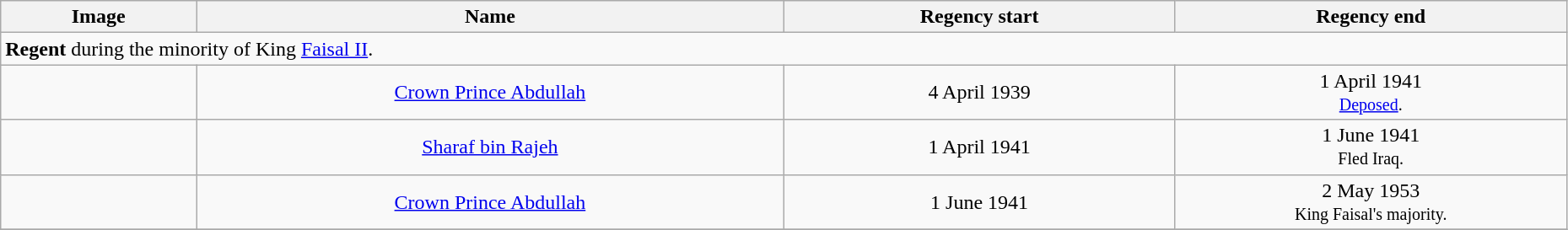<table width=98% class="wikitable">
<tr>
<th width=10%>Image</th>
<th width=30%>Name</th>
<th width=20%>Regency start</th>
<th width=20%>Regency end</th>
</tr>
<tr>
<td width="100%" height="4" colspan="4"><span><strong>Regent</strong></span> during the minority of King <a href='#'>Faisal II</a>.</td>
</tr>
<tr>
<td align="center"></td>
<td align="center"><a href='#'>Crown Prince Abdullah</a></td>
<td align="center">4 April 1939</td>
<td align="center">1 April 1941<br><small><a href='#'>Deposed</a>.</small></td>
</tr>
<tr>
<td align="center"></td>
<td align="center"><a href='#'>Sharaf bin Rajeh</a></td>
<td align="center">1 April 1941</td>
<td align="center">1 June 1941<br><small>Fled Iraq.</small></td>
</tr>
<tr>
<td align="center"></td>
<td align="center"><a href='#'>Crown Prince Abdullah</a></td>
<td align="center">1 June 1941</td>
<td align="center">2 May 1953<br><small>King Faisal's majority.</small></td>
</tr>
<tr>
</tr>
</table>
